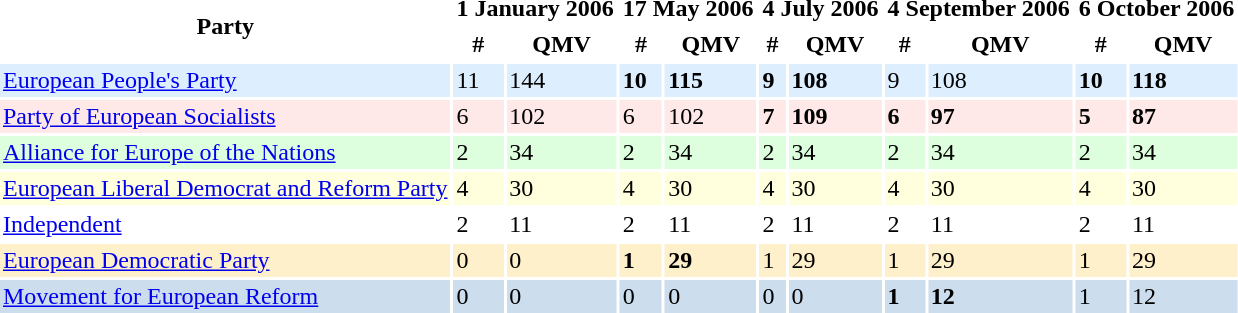<table border=0 cellpadding=2 cellspacing=2>
<tr ----bgcolor=lightgrey>
<th rowspan=2>Party</th>
<th colspan=2>1 January 2006</th>
<th colspan=2>17 May 2006</th>
<th colspan=2>4 July 2006</th>
<th colspan=2>4 September 2006</th>
<th colspan=2>6 October 2006</th>
</tr>
<tr ----bgcolor=lightgrey>
<th>#</th>
<th>QMV</th>
<th>#</th>
<th>QMV</th>
<th>#</th>
<th>QMV</th>
<th>#</th>
<th>QMV</th>
<th>#</th>
<th>QMV</th>
</tr>
<tr ---- bgcolor=#DDEEFF>
<td><a href='#'>European People's Party</a></td>
<td>11</td>
<td>144</td>
<td><strong>10</strong></td>
<td><strong>115</strong></td>
<td><strong>9</strong></td>
<td><strong>108</strong></td>
<td>9</td>
<td>108</td>
<td><strong>10</strong></td>
<td><strong>118</strong></td>
</tr>
<tr ---- bgcolor=#FFE8E8>
<td><a href='#'>Party of European Socialists</a></td>
<td>6</td>
<td>102</td>
<td>6</td>
<td>102</td>
<td><strong>7</strong></td>
<td><strong>109</strong></td>
<td><strong>6</strong></td>
<td><strong>97</strong></td>
<td><strong>5</strong></td>
<td><strong>87</strong></td>
</tr>
<tr ---- bgcolor=#DDFFDD>
<td><a href='#'>Alliance for Europe of the Nations</a></td>
<td>2</td>
<td>34</td>
<td>2</td>
<td>34</td>
<td>2</td>
<td>34</td>
<td>2</td>
<td>34</td>
<td>2</td>
<td>34</td>
</tr>
<tr ---- bgcolor=#FFFFDD>
<td><a href='#'>European Liberal Democrat and Reform Party</a></td>
<td>4</td>
<td>30</td>
<td>4</td>
<td>30</td>
<td>4</td>
<td>30</td>
<td>4</td>
<td>30</td>
<td>4</td>
<td>30</td>
</tr>
<tr ----bgcolor=lightgrey>
<td><a href='#'>Independent</a></td>
<td>2</td>
<td>11</td>
<td>2</td>
<td>11</td>
<td>2</td>
<td>11</td>
<td>2</td>
<td>11</td>
<td>2</td>
<td>11</td>
</tr>
<tr ---- bgcolor=#FFF0CC>
<td><a href='#'>European Democratic Party</a></td>
<td>0</td>
<td>0</td>
<td><strong>1</strong></td>
<td><strong>29</strong></td>
<td>1</td>
<td>29</td>
<td>1</td>
<td>29</td>
<td>1</td>
<td>29</td>
</tr>
<tr ---- bgcolor=#CCDDEE>
<td><a href='#'>Movement for European Reform</a></td>
<td>0</td>
<td>0</td>
<td>0</td>
<td>0</td>
<td>0</td>
<td>0</td>
<td><strong>1</strong></td>
<td><strong>12</strong></td>
<td>1</td>
<td>12</td>
</tr>
</table>
